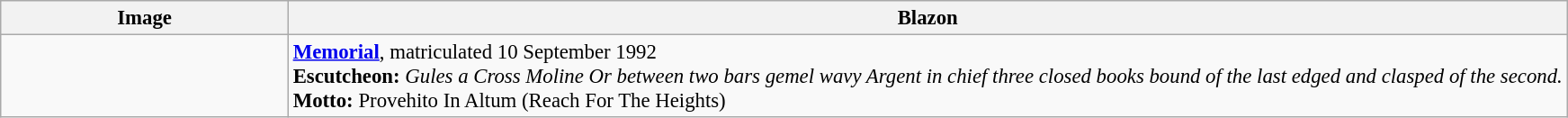<table class=wikitable style=font-size:95%>
<tr style="vertical-align:top; text-align:center;">
<th style="width:206px;">Image</th>
<th>Blazon</th>
</tr>
<tr valign=top>
<td align=center></td>
<td><strong><a href='#'>Memorial</a></strong>, matriculated 10 September 1992<br><strong>Escutcheon:</strong> <em>Gules a Cross Moline Or between two bars gemel wavy Argent in chief three closed books bound of the last edged and clasped of the second.</em><br>
<strong>Motto:</strong> Provehito In Altum (Reach For The Heights)
</td>
</tr>
</table>
